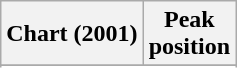<table class="wikitable sortable plainrowheaders" style="text-align:center">
<tr>
<th scope="col">Chart (2001)</th>
<th scope="col">Peak<br> position</th>
</tr>
<tr>
</tr>
<tr>
</tr>
<tr>
</tr>
<tr>
</tr>
<tr>
</tr>
<tr>
</tr>
<tr>
</tr>
</table>
